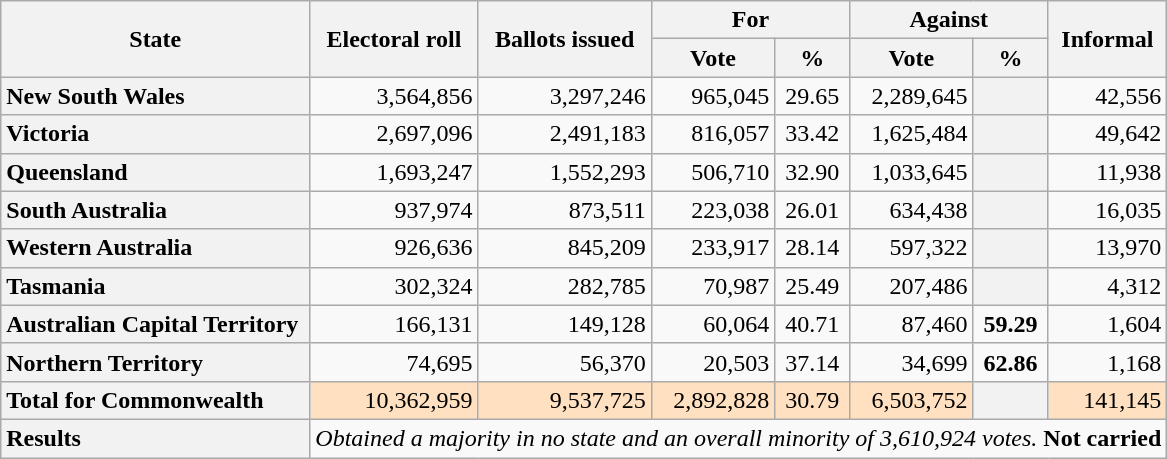<table class="wikitable">
<tr align=center>
<th rowspan="2">State</th>
<th rowspan="2">Electoral roll</th>
<th rowspan="2">Ballots issued</th>
<th align=center colspan="2">For</th>
<th align=center colspan="2">Against</th>
<th align=center rowspan="2">Informal</th>
</tr>
<tr>
<th align=center>Vote</th>
<th align=center>%</th>
<th align=center>Vote</th>
<th align=center>%</th>
</tr>
<tr align="right">
<th style="text-align:left;">New South Wales</th>
<td>3,564,856</td>
<td>3,297,246</td>
<td>965,045</td>
<td align="center">29.65</td>
<td>2,289,645</td>
<th></th>
<td>42,556</td>
</tr>
<tr align="right">
<th style="text-align:left;">Victoria</th>
<td>2,697,096</td>
<td>2,491,183</td>
<td>816,057</td>
<td align="center">33.42</td>
<td>1,625,484</td>
<th></th>
<td>49,642</td>
</tr>
<tr align="right">
<th style="text-align:left;">Queensland</th>
<td>1,693,247</td>
<td>1,552,293</td>
<td>506,710</td>
<td align="center">32.90</td>
<td>1,033,645</td>
<th></th>
<td>11,938</td>
</tr>
<tr align="right">
<th style="text-align:left;">South Australia</th>
<td>937,974</td>
<td>873,511</td>
<td>223,038</td>
<td align="center">26.01</td>
<td>634,438</td>
<th></th>
<td>16,035</td>
</tr>
<tr align="right">
<th style="text-align:left;">Western Australia</th>
<td>926,636</td>
<td>845,209</td>
<td>233,917</td>
<td align="center">28.14</td>
<td>597,322</td>
<th></th>
<td>13,970</td>
</tr>
<tr align="right">
<th style="text-align:left;">Tasmania</th>
<td>302,324</td>
<td>282,785</td>
<td>70,987</td>
<td align="center">25.49</td>
<td>207,486</td>
<th></th>
<td>4,312</td>
</tr>
<tr align="right">
<th style="text-align:left;">Australian Capital Territory </th>
<td>166,131</td>
<td>149,128</td>
<td>60,064</td>
<td align="center">40.71</td>
<td>87,460</td>
<td align="center"><strong>59.29</strong></td>
<td>1,604</td>
</tr>
<tr align="right">
<th style="text-align:left;">Northern Territory </th>
<td>74,695</td>
<td>56,370</td>
<td>20,503</td>
<td align="center">37.14</td>
<td>34,699</td>
<td align="center"><strong>62.86</strong></td>
<td>1,168</td>
</tr>
<tr bgcolor=#FFE0C0 align="right">
<th style="text-align:left;">Total for Commonwealth</th>
<td>10,362,959</td>
<td>9,537,725</td>
<td>2,892,828</td>
<td align="center">30.79</td>
<td>6,503,752</td>
<th></th>
<td>141,145</td>
</tr>
<tr>
<th style="text-align:left;">Results</th>
<td colSpan="8"><em>Obtained a majority in no state and an overall minority of 3,610,924 votes.</em> <strong>Not carried</strong></td>
</tr>
</table>
